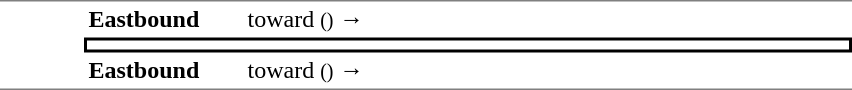<table table border=0 cellspacing=0 cellpadding=3>
<tr>
<td style="border-top:solid 1px gray;border-bottom:solid 1px gray;" width=50 rowspan=3 valign=top></td>
<td style="border-top:solid 1px gray;" width=100><strong>Eastbound</strong></td>
<td style="border-top:solid 1px gray;" width=400> toward  <small>()</small> →</td>
</tr>
<tr>
<td style="border-top:solid 2px black;border-right:solid 2px black;border-left:solid 2px black;border-bottom:solid 2px black;text-align:center;" colspan=2></td>
</tr>
<tr>
<td style="border-bottom:solid 1px gray;"><strong>Eastbound</strong></td>
<td style="border-bottom:solid 1px gray;"> toward  <small>()</small> →</td>
</tr>
</table>
